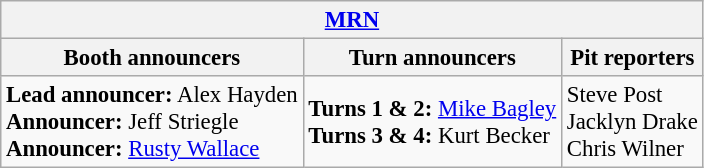<table class="wikitable" style="font-size: 95%">
<tr>
<th colspan="3"><a href='#'>MRN</a></th>
</tr>
<tr>
<th>Booth announcers</th>
<th>Turn announcers</th>
<th>Pit reporters</th>
</tr>
<tr>
<td><strong>Lead announcer:</strong> Alex Hayden<br><strong>Announcer:</strong> Jeff Striegle<br><strong>Announcer:</strong> <a href='#'>Rusty Wallace</a></td>
<td><strong>Turns 1 & 2:</strong> <a href='#'>Mike Bagley</a><br><strong>Turns 3 & 4:</strong> Kurt Becker</td>
<td>Steve Post<br>Jacklyn Drake<br>Chris Wilner</td>
</tr>
</table>
